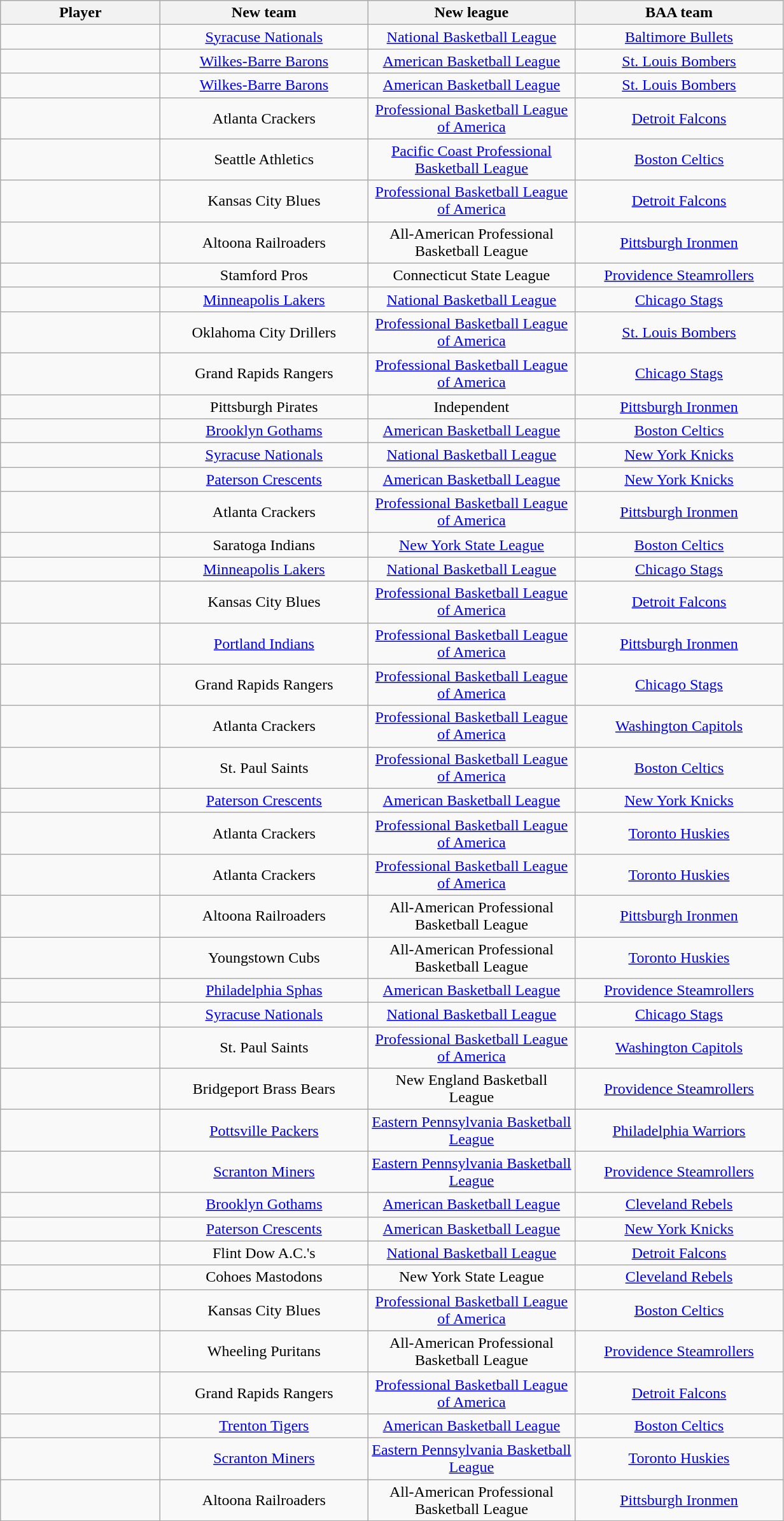<table class="wikitable sortable" style="text-align:center">
<tr>
<th style="width:160px">Player</th>
<th style="width:210px">New team</th>
<th style="width:210px">New league</th>
<th style="width:210px">BAA team</th>
</tr>
<tr>
<td align="left"></td>
<td><a href='#'>Syracuse Nationals</a></td>
<td><a href='#'>National Basketball League</a></td>
<td><a href='#'>Baltimore Bullets</a></td>
</tr>
<tr>
<td align="left"></td>
<td><a href='#'>Wilkes-Barre Barons</a></td>
<td><a href='#'>American Basketball League</a></td>
<td><a href='#'>St. Louis Bombers</a></td>
</tr>
<tr>
<td align="left"></td>
<td><a href='#'>Wilkes-Barre Barons</a></td>
<td><a href='#'>American Basketball League</a></td>
<td><a href='#'>St. Louis Bombers</a></td>
</tr>
<tr>
<td align="left"></td>
<td>Atlanta Crackers</td>
<td><a href='#'>Professional Basketball League of America</a></td>
<td><a href='#'>Detroit Falcons</a></td>
</tr>
<tr>
<td align="left"></td>
<td>Seattle Athletics</td>
<td><a href='#'>Pacific Coast Professional Basketball League</a></td>
<td><a href='#'>Boston Celtics</a></td>
</tr>
<tr>
<td align="left"></td>
<td>Kansas City Blues</td>
<td><a href='#'>Professional Basketball League of America</a></td>
<td><a href='#'>Detroit Falcons</a></td>
</tr>
<tr>
<td align="left"></td>
<td>Altoona Railroaders</td>
<td>All-American Professional Basketball League</td>
<td><a href='#'>Pittsburgh Ironmen</a></td>
</tr>
<tr>
<td align="left"></td>
<td>Stamford Pros</td>
<td>Connecticut State League</td>
<td><a href='#'>Providence Steamrollers</a></td>
</tr>
<tr>
<td align="left"></td>
<td><a href='#'>Minneapolis Lakers</a></td>
<td><a href='#'>National Basketball League</a></td>
<td><a href='#'>Chicago Stags</a></td>
</tr>
<tr>
<td align="left"></td>
<td>Oklahoma City Drillers</td>
<td><a href='#'>Professional Basketball League of America</a></td>
<td><a href='#'>St. Louis Bombers</a></td>
</tr>
<tr>
<td align="left"></td>
<td>Grand Rapids Rangers</td>
<td><a href='#'>Professional Basketball League of America</a></td>
<td><a href='#'>Chicago Stags</a></td>
</tr>
<tr>
<td align="left"></td>
<td>Pittsburgh Pirates</td>
<td>Independent</td>
<td><a href='#'>Pittsburgh Ironmen</a></td>
</tr>
<tr>
<td align="left"></td>
<td><a href='#'>Brooklyn Gothams</a></td>
<td><a href='#'>American Basketball League</a></td>
<td><a href='#'>Boston Celtics</a></td>
</tr>
<tr>
<td align="left"></td>
<td><a href='#'>Syracuse Nationals</a></td>
<td><a href='#'>National Basketball League</a></td>
<td><a href='#'>New York Knicks</a></td>
</tr>
<tr>
<td align="left"></td>
<td><a href='#'>Paterson Crescents</a></td>
<td><a href='#'>American Basketball League</a></td>
<td><a href='#'>New York Knicks</a></td>
</tr>
<tr>
<td align="left"></td>
<td>Atlanta Crackers</td>
<td><a href='#'>Professional Basketball League of America</a></td>
<td><a href='#'>Pittsburgh Ironmen</a></td>
</tr>
<tr>
<td align="left"></td>
<td>Saratoga Indians</td>
<td><a href='#'>New York State League</a></td>
<td><a href='#'>Boston Celtics</a></td>
</tr>
<tr>
<td align="left"></td>
<td><a href='#'>Minneapolis Lakers</a></td>
<td><a href='#'>National Basketball League</a></td>
<td><a href='#'>Chicago Stags</a></td>
</tr>
<tr>
<td align="left"></td>
<td>Kansas City Blues</td>
<td><a href='#'>Professional Basketball League of America</a></td>
<td><a href='#'>Detroit Falcons</a></td>
</tr>
<tr>
<td align="left"></td>
<td><a href='#'>Portland Indians</a></td>
<td><a href='#'>Professional Basketball League of America</a></td>
<td><a href='#'>Pittsburgh Ironmen</a></td>
</tr>
<tr>
<td align="left"></td>
<td>Grand Rapids Rangers</td>
<td><a href='#'>Professional Basketball League of America</a></td>
<td><a href='#'>Chicago Stags</a></td>
</tr>
<tr>
<td align="left"></td>
<td>Atlanta Crackers</td>
<td><a href='#'>Professional Basketball League of America</a></td>
<td><a href='#'>Washington Capitols</a></td>
</tr>
<tr>
<td align="left"></td>
<td>St. Paul Saints</td>
<td><a href='#'>Professional Basketball League of America</a></td>
<td><a href='#'>Boston Celtics</a></td>
</tr>
<tr>
<td align="left"></td>
<td><a href='#'>Paterson Crescents</a></td>
<td><a href='#'>American Basketball League</a></td>
<td><a href='#'>New York Knicks</a></td>
</tr>
<tr>
<td align="left"></td>
<td>Atlanta Crackers</td>
<td><a href='#'>Professional Basketball League of America</a></td>
<td><a href='#'>Toronto Huskies</a></td>
</tr>
<tr>
<td align="left"></td>
<td>Atlanta Crackers</td>
<td><a href='#'>Professional Basketball League of America</a></td>
<td><a href='#'>Toronto Huskies</a></td>
</tr>
<tr>
<td align="left"></td>
<td>Altoona Railroaders</td>
<td>All-American Professional Basketball League</td>
<td><a href='#'>Pittsburgh Ironmen</a></td>
</tr>
<tr>
<td align="left"></td>
<td>Youngstown Cubs</td>
<td>All-American Professional Basketball League</td>
<td><a href='#'>Toronto Huskies</a></td>
</tr>
<tr>
<td align="left"></td>
<td><a href='#'>Philadelphia Sphas</a></td>
<td><a href='#'>American Basketball League</a></td>
<td><a href='#'>Providence Steamrollers</a></td>
</tr>
<tr>
<td align="left"></td>
<td><a href='#'>Syracuse Nationals</a></td>
<td><a href='#'>National Basketball League</a></td>
<td><a href='#'>Chicago Stags</a></td>
</tr>
<tr>
<td align="left"></td>
<td>St. Paul Saints</td>
<td><a href='#'>Professional Basketball League of America</a></td>
<td><a href='#'>Washington Capitols</a></td>
</tr>
<tr>
<td align="left"></td>
<td>Bridgeport Brass Bears</td>
<td>New England Basketball League</td>
<td><a href='#'>Providence Steamrollers</a></td>
</tr>
<tr>
<td align="left"></td>
<td><a href='#'>Pottsville Packers</a></td>
<td><a href='#'>Eastern Pennsylvania Basketball League</a></td>
<td><a href='#'>Philadelphia Warriors</a></td>
</tr>
<tr>
<td align="left"></td>
<td><a href='#'>Scranton Miners</a></td>
<td><a href='#'>Eastern Pennsylvania Basketball League</a></td>
<td><a href='#'>Providence Steamrollers</a></td>
</tr>
<tr>
<td align="left"></td>
<td><a href='#'>Brooklyn Gothams</a></td>
<td><a href='#'>American Basketball League</a></td>
<td><a href='#'>Cleveland Rebels</a></td>
</tr>
<tr>
<td align="left"></td>
<td><a href='#'>Paterson Crescents</a></td>
<td><a href='#'>American Basketball League</a></td>
<td><a href='#'>New York Knicks</a></td>
</tr>
<tr>
<td align="left"></td>
<td>Flint Dow A.C.'s</td>
<td><a href='#'>National Basketball League</a></td>
<td><a href='#'>Detroit Falcons</a></td>
</tr>
<tr>
<td align="left"></td>
<td>Cohoes Mastodons</td>
<td>New York State League</td>
<td><a href='#'>Cleveland Rebels</a></td>
</tr>
<tr>
<td align="left"></td>
<td>Kansas City Blues</td>
<td><a href='#'>Professional Basketball League of America</a></td>
<td><a href='#'>Boston Celtics</a></td>
</tr>
<tr>
<td align="left"></td>
<td>Wheeling Puritans</td>
<td>All-American Professional Basketball League</td>
<td><a href='#'>Providence Steamrollers</a></td>
</tr>
<tr>
<td align="left"></td>
<td>Grand Rapids Rangers</td>
<td><a href='#'>Professional Basketball League of America</a></td>
<td><a href='#'>Detroit Falcons</a></td>
</tr>
<tr>
<td align="left"></td>
<td><a href='#'>Trenton Tigers</a></td>
<td><a href='#'>American Basketball League</a></td>
<td><a href='#'>Boston Celtics</a></td>
</tr>
<tr>
<td align="left"></td>
<td><a href='#'>Scranton Miners</a></td>
<td><a href='#'>Eastern Pennsylvania Basketball League</a></td>
<td><a href='#'>Toronto Huskies</a></td>
</tr>
<tr>
<td align="left"></td>
<td>Altoona Railroaders</td>
<td>All-American Professional Basketball League</td>
<td><a href='#'>Pittsburgh Ironmen</a></td>
</tr>
</table>
